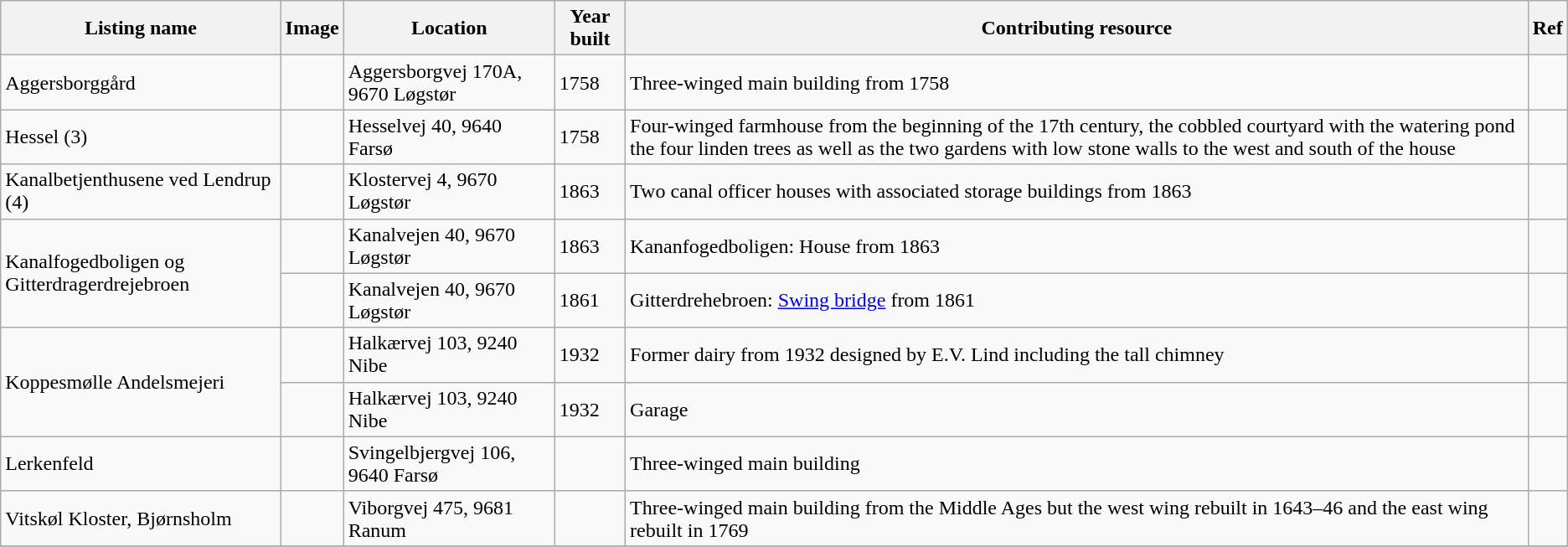<table class="wikitable sortable">
<tr>
<th>Listing name</th>
<th>Image</th>
<th>Location</th>
<th>Year built</th>
<th>Contributing resource</th>
<th>Ref</th>
</tr>
<tr>
<td>Aggersborggård</td>
<td></td>
<td>Aggersborgvej 170A, 9670 Løgstør</td>
<td>1758</td>
<td>Three-winged main building from 1758</td>
<td></td>
</tr>
<tr>
<td>Hessel (3)</td>
<td></td>
<td>Hesselvej 40, 9640 Farsø</td>
<td>1758</td>
<td>Four-winged farmhouse from the beginning of the 17th century, the cobbled courtyard with the watering pond the four linden trees as well as the two gardens with low stone walls to the west and south of the house</td>
<td></td>
</tr>
<tr>
<td>Kanalbetjenthusene ved Lendrup (4)</td>
<td></td>
<td>Klostervej 4, 9670 Løgstør</td>
<td>1863</td>
<td>Two canal officer houses with associated storage buildings from 1863</td>
<td></td>
</tr>
<tr>
<td rowspan="2">Kanalfogedboligen og Gitterdragerdrejebroen</td>
<td></td>
<td>Kanalvejen 40, 9670 Løgstør</td>
<td>1863</td>
<td>Kananfogedboligen: House from 1863</td>
<td></td>
</tr>
<tr>
<td></td>
<td>Kanalvejen 40, 9670 Løgstør</td>
<td>1861</td>
<td>Gitterdrehebroen: <a href='#'>Swing bridge</a> from 1861</td>
<td></td>
</tr>
<tr>
<td rowspan="2">Koppesmølle Andelsmejeri</td>
<td></td>
<td>Halkærvej 103, 9240 Nibe</td>
<td>1932</td>
<td>Former dairy from 1932 designed by E.V. Lind including the tall chimney</td>
<td></td>
</tr>
<tr>
<td></td>
<td>Halkærvej 103, 9240 Nibe</td>
<td>1932</td>
<td>Garage</td>
<td></td>
</tr>
<tr>
<td>Lerkenfeld</td>
<td></td>
<td>Svingelbjergvej 106, 9640 Farsø</td>
<td></td>
<td>Three-winged main building</td>
<td></td>
</tr>
<tr>
<td>Vitskøl Kloster, Bjørnsholm</td>
<td></td>
<td>Viborgvej 475, 9681 Ranum</td>
<td></td>
<td>Three-winged main building from the Middle Ages but the west wing rebuilt in 1643–46 and the east wing rebuilt in 1769</td>
<td></td>
</tr>
<tr>
</tr>
</table>
